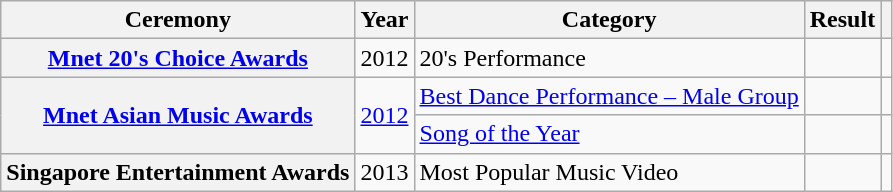<table class="wikitable sortable plainrowheaders">
<tr>
<th scope="col">Ceremony</th>
<th scope="col">Year</th>
<th scope="col">Category</th>
<th scope="col">Result</th>
<th scope="col" class="unsortable"></th>
</tr>
<tr>
<th scope="row"><a href='#'>Mnet 20's Choice Awards</a></th>
<td style="text-align:center">2012</td>
<td>20's Performance</td>
<td></td>
<td style="text-align:center"></td>
</tr>
<tr>
<th scope="row" rowspan="2"><a href='#'>Mnet Asian Music Awards</a></th>
<td style="text-align:center" rowspan="2"><a href='#'>2012</a></td>
<td><a href='#'>Best Dance Performance – Male Group</a></td>
<td></td>
<td style="text-align:center"></td>
</tr>
<tr>
<td><a href='#'>Song of the Year</a></td>
<td></td>
<td style="text-align:center"></td>
</tr>
<tr>
<th scope="row">Singapore Entertainment Awards</th>
<td style="text-align:center">2013</td>
<td>Most Popular Music Video</td>
<td></td>
<td style="text-align:center"></td>
</tr>
</table>
